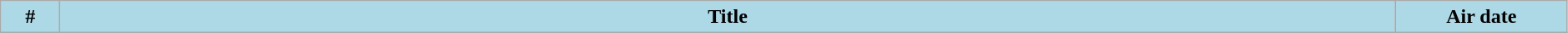<table class="wikitable plainrowheaders" style="width:99%; background:#fff;">
<tr>
<th style="background:#add8e6; width:40px;">#</th>
<th style="background: #add8e6;">Title</th>
<th style="background:#add8e6; width:130px;">Air date<br>




</th>
</tr>
</table>
